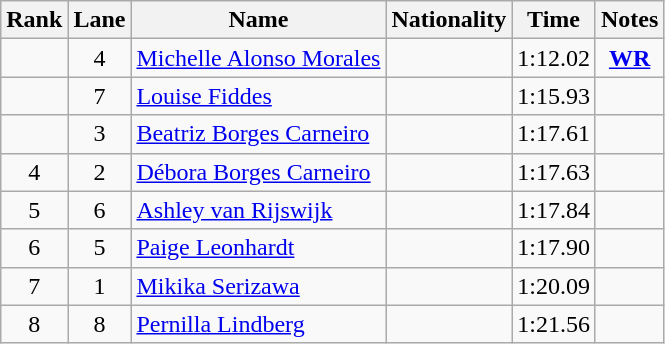<table class="wikitable sortable" style="text-align:center">
<tr>
<th>Rank</th>
<th>Lane</th>
<th>Name</th>
<th>Nationality</th>
<th>Time</th>
<th>Notes</th>
</tr>
<tr>
<td></td>
<td>4</td>
<td align=left><a href='#'>Michelle Alonso Morales</a></td>
<td align=left></td>
<td>1:12.02</td>
<td><strong><a href='#'>WR</a></strong></td>
</tr>
<tr>
<td></td>
<td>7</td>
<td align=left><a href='#'>Louise Fiddes</a></td>
<td align=left></td>
<td>1:15.93</td>
<td></td>
</tr>
<tr>
<td></td>
<td>3</td>
<td align=left><a href='#'>Beatriz Borges Carneiro</a></td>
<td align=left></td>
<td>1:17.61</td>
<td></td>
</tr>
<tr>
<td>4</td>
<td>2</td>
<td align=left><a href='#'>Débora Borges Carneiro</a></td>
<td align=left></td>
<td>1:17.63</td>
<td></td>
</tr>
<tr>
<td>5</td>
<td>6</td>
<td align=left><a href='#'>Ashley van Rijswijk</a></td>
<td align=left></td>
<td>1:17.84</td>
<td></td>
</tr>
<tr>
<td>6</td>
<td>5</td>
<td align=left><a href='#'>Paige Leonhardt</a></td>
<td align=left></td>
<td>1:17.90</td>
<td></td>
</tr>
<tr>
<td>7</td>
<td>1</td>
<td align=left><a href='#'>Mikika Serizawa</a></td>
<td align=left></td>
<td>1:20.09</td>
<td></td>
</tr>
<tr>
<td>8</td>
<td>8</td>
<td align=left><a href='#'>Pernilla Lindberg</a></td>
<td align=left></td>
<td>1:21.56</td>
<td></td>
</tr>
</table>
